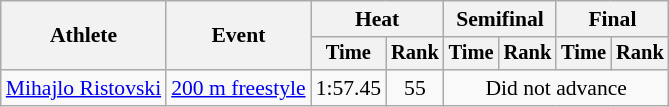<table class=wikitable style=font-size:90%>
<tr>
<th rowspan=2>Athlete</th>
<th rowspan=2>Event</th>
<th colspan=2>Heat</th>
<th colspan=2>Semifinal</th>
<th colspan=2>Final</th>
</tr>
<tr style="font-size:95%">
<th>Time</th>
<th>Rank</th>
<th>Time</th>
<th>Rank</th>
<th>Time</th>
<th>Rank</th>
</tr>
<tr align=center>
<td align=left><a href='#'>Mihajlo Ristovski</a></td>
<td align=left><a href='#'>200 m freestyle</a></td>
<td>1:57.45</td>
<td>55</td>
<td colspan=4>Did not advance</td>
</tr>
</table>
